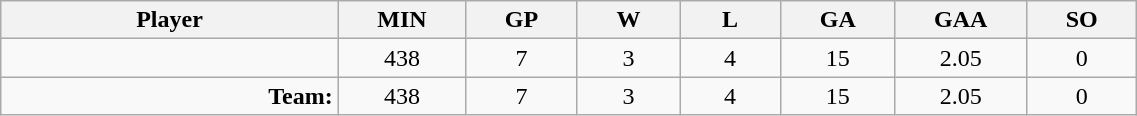<table class="wikitable sortable" width="60%">
<tr>
<th bgcolor="#DDDDFF" width="10%">Player</th>
<th width="3%" bgcolor="#DDDDFF" title="Minutes played">MIN</th>
<th width="3%" bgcolor="#DDDDFF" title="Games played in">GP</th>
<th width="3%" bgcolor="#DDDDFF" title="Wins">W</th>
<th width="3%" bgcolor="#DDDDFF"title="Losses">L</th>
<th width="3%" bgcolor="#DDDDFF" title="Goals against">GA</th>
<th width="3%" bgcolor="#DDDDFF" title="Goals against average">GAA</th>
<th width="3%" bgcolor="#DDDDFF" title="Shut-outs">SO</th>
</tr>
<tr align="center">
<td align="right"></td>
<td>438</td>
<td>7</td>
<td>3</td>
<td>4</td>
<td>15</td>
<td>2.05</td>
<td>0</td>
</tr>
<tr align="center">
<td align="right"><strong>Team:</strong></td>
<td>438</td>
<td>7</td>
<td>3</td>
<td>4</td>
<td>15</td>
<td>2.05</td>
<td>0</td>
</tr>
</table>
